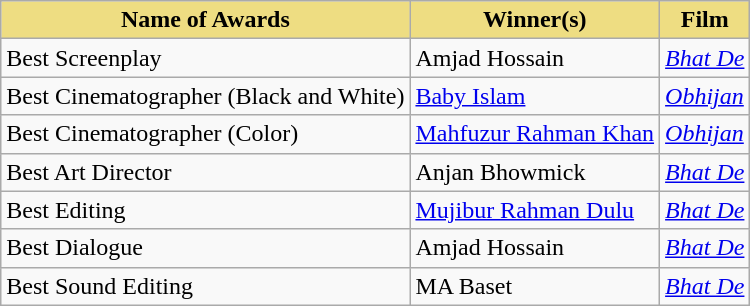<table class="wikitable">
<tr>
<th style="background:#EEDD82;">Name of Awards</th>
<th style="background:#EEDD82;">Winner(s)</th>
<th style="background:#EEDD82;">Film</th>
</tr>
<tr>
<td>Best Screenplay</td>
<td>Amjad Hossain</td>
<td><em><a href='#'>Bhat De</a></em></td>
</tr>
<tr>
<td>Best Cinematographer (Black and White)</td>
<td><a href='#'>Baby Islam</a></td>
<td><em><a href='#'>Obhijan</a></em></td>
</tr>
<tr>
<td>Best Cinematographer (Color)</td>
<td><a href='#'>Mahfuzur Rahman Khan</a></td>
<td><em><a href='#'>Obhijan</a></em></td>
</tr>
<tr>
<td>Best Art Director</td>
<td>Anjan Bhowmick</td>
<td><em><a href='#'>Bhat De</a></em></td>
</tr>
<tr>
<td>Best Editing</td>
<td><a href='#'>Mujibur Rahman Dulu</a></td>
<td><em><a href='#'>Bhat De</a></em></td>
</tr>
<tr>
<td>Best Dialogue</td>
<td>Amjad Hossain</td>
<td><em><a href='#'>Bhat De</a></em></td>
</tr>
<tr>
<td>Best Sound Editing</td>
<td>MA Baset</td>
<td><em><a href='#'>Bhat De</a></em></td>
</tr>
</table>
